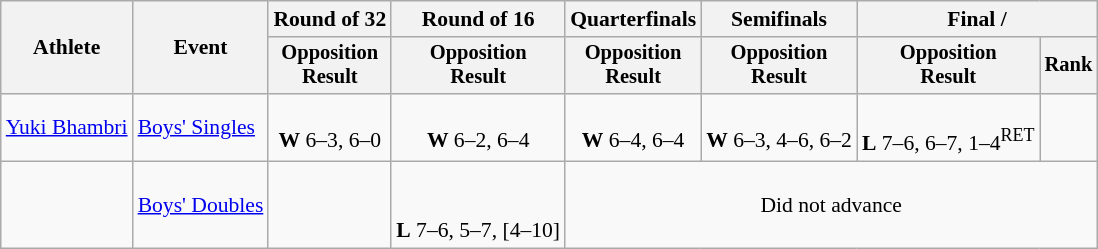<table class="wikitable" style="font-size:90%;">
<tr>
<th rowspan=2>Athlete</th>
<th rowspan=2>Event</th>
<th>Round of 32</th>
<th>Round of 16</th>
<th>Quarterfinals</th>
<th>Semifinals</th>
<th colspan=2>Final / </th>
</tr>
<tr style="font-size:95%">
<th>Opposition<br>Result</th>
<th>Opposition<br>Result</th>
<th>Opposition<br>Result</th>
<th>Opposition<br>Result</th>
<th>Opposition<br>Result</th>
<th>Rank</th>
</tr>
<tr align=center>
<td align=left><a href='#'>Yuki Bhambri</a></td>
<td align=left><a href='#'>Boys' Singles</a></td>
<td><br><strong>W</strong> 6–3, 6–0</td>
<td><br><strong>W</strong> 6–2, 6–4</td>
<td><br><strong>W</strong> 6–4, 6–4</td>
<td><br><strong>W</strong> 6–3, 4–6, 6–2</td>
<td><br><strong>L</strong> 7–6, 6–7, 1–4<sup>RET</sup></td>
<td></td>
</tr>
<tr align=center>
<td align=left> <br></td>
<td align=left><a href='#'>Boys' Doubles</a></td>
<td></td>
<td><br><br><strong>L</strong>  7–6, 5–7, [4–10]</td>
<td colspan=4>Did not advance</td>
</tr>
</table>
